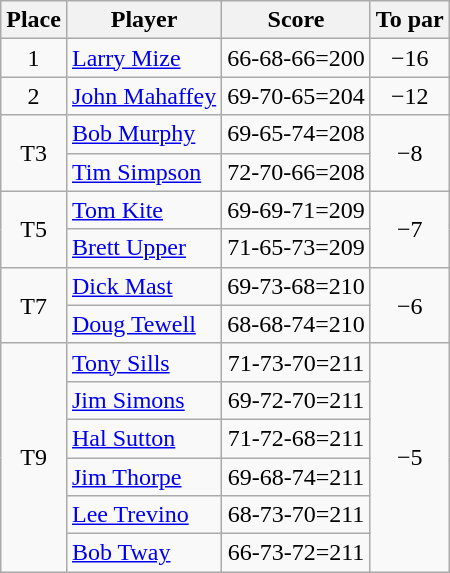<table class="wikitable">
<tr>
<th>Place</th>
<th>Player</th>
<th>Score</th>
<th>To par</th>
</tr>
<tr>
<td align=center>1</td>
<td> <a href='#'>Larry Mize</a></td>
<td align=center>66-68-66=200</td>
<td align=center>−16</td>
</tr>
<tr>
<td align=center>2</td>
<td> <a href='#'>John Mahaffey</a></td>
<td align=center>69-70-65=204</td>
<td align=center>−12</td>
</tr>
<tr>
<td rowspan=2 align=center>T3</td>
<td> <a href='#'>Bob Murphy</a></td>
<td align=center>69-65-74=208</td>
<td rowspan=2 align=center>−8</td>
</tr>
<tr>
<td> <a href='#'>Tim Simpson</a></td>
<td align=center>72-70-66=208</td>
</tr>
<tr>
<td rowspan=2 align=center>T5</td>
<td> <a href='#'>Tom Kite</a></td>
<td align=center>69-69-71=209</td>
<td rowspan=2 align=center>−7</td>
</tr>
<tr>
<td> <a href='#'>Brett Upper</a></td>
<td align=center>71-65-73=209</td>
</tr>
<tr>
<td rowspan=2 align=center>T7</td>
<td> <a href='#'>Dick Mast</a></td>
<td align=center>69-73-68=210</td>
<td rowspan=2 align=center>−6</td>
</tr>
<tr>
<td> <a href='#'>Doug Tewell</a></td>
<td align=center>68-68-74=210</td>
</tr>
<tr>
<td rowspan=6 align=center>T9</td>
<td> <a href='#'>Tony Sills</a></td>
<td align=center>71-73-70=211</td>
<td rowspan=6 align=center>−5</td>
</tr>
<tr>
<td> <a href='#'>Jim Simons</a></td>
<td align=center>69-72-70=211</td>
</tr>
<tr>
<td> <a href='#'>Hal Sutton</a></td>
<td align=center>71-72-68=211</td>
</tr>
<tr>
<td> <a href='#'>Jim Thorpe</a></td>
<td align=center>69-68-74=211</td>
</tr>
<tr>
<td> <a href='#'>Lee Trevino</a></td>
<td align=center>68-73-70=211</td>
</tr>
<tr>
<td> <a href='#'>Bob Tway</a></td>
<td align=center>66-73-72=211</td>
</tr>
</table>
